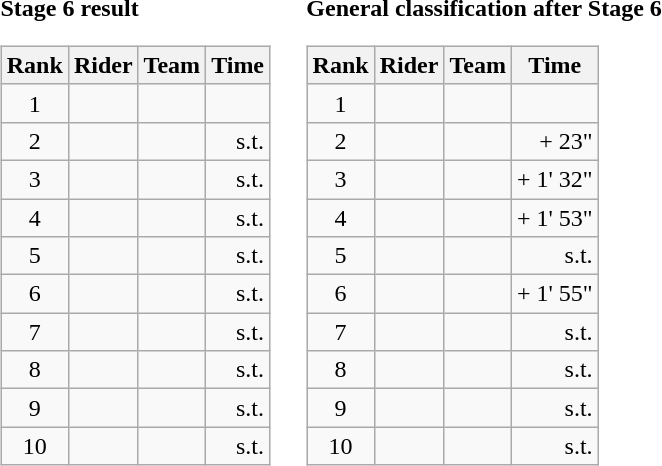<table>
<tr>
<td><strong>Stage 6 result</strong><br><table class="wikitable">
<tr>
<th scope="col">Rank</th>
<th scope="col">Rider</th>
<th scope="col">Team</th>
<th scope="col">Time</th>
</tr>
<tr>
<td style="text-align:center;">1</td>
<td></td>
<td></td>
<td style="text-align:right;"></td>
</tr>
<tr>
<td style="text-align:center;">2</td>
<td></td>
<td></td>
<td style="text-align:right;">s.t.</td>
</tr>
<tr>
<td style="text-align:center;">3</td>
<td></td>
<td></td>
<td style="text-align:right;">s.t.</td>
</tr>
<tr>
<td style="text-align:center;">4</td>
<td></td>
<td></td>
<td style="text-align:right;">s.t.</td>
</tr>
<tr>
<td style="text-align:center;">5</td>
<td></td>
<td></td>
<td style="text-align:right;">s.t.</td>
</tr>
<tr>
<td style="text-align:center;">6</td>
<td></td>
<td></td>
<td style="text-align:right;">s.t.</td>
</tr>
<tr>
<td style="text-align:center;">7</td>
<td></td>
<td></td>
<td style="text-align:right;">s.t.</td>
</tr>
<tr>
<td style="text-align:center;">8</td>
<td></td>
<td></td>
<td style="text-align:right;">s.t.</td>
</tr>
<tr>
<td style="text-align:center;">9</td>
<td></td>
<td></td>
<td style="text-align:right;">s.t.</td>
</tr>
<tr>
<td style="text-align:center;">10</td>
<td></td>
<td></td>
<td style="text-align:right;">s.t.</td>
</tr>
</table>
</td>
<td></td>
<td><strong>General classification after Stage 6</strong><br><table class="wikitable">
<tr>
<th scope="col">Rank</th>
<th scope="col">Rider</th>
<th scope="col">Team</th>
<th scope="col">Time</th>
</tr>
<tr>
<td style="text-align:center;">1</td>
<td></td>
<td></td>
<td style="text-align:right;"></td>
</tr>
<tr>
<td style="text-align:center;">2</td>
<td></td>
<td></td>
<td style="text-align:right;">+ 23"</td>
</tr>
<tr>
<td style="text-align:center;">3</td>
<td></td>
<td></td>
<td style="text-align:right;">+ 1' 32"</td>
</tr>
<tr>
<td style="text-align:center;">4</td>
<td></td>
<td></td>
<td style="text-align:right;">+ 1' 53"</td>
</tr>
<tr>
<td style="text-align:center;">5</td>
<td></td>
<td></td>
<td style="text-align:right;">s.t.</td>
</tr>
<tr>
<td style="text-align:center;">6</td>
<td></td>
<td></td>
<td style="text-align:right;">+ 1' 55"</td>
</tr>
<tr>
<td style="text-align:center;">7</td>
<td></td>
<td></td>
<td style="text-align:right;">s.t.</td>
</tr>
<tr>
<td style="text-align:center;">8</td>
<td></td>
<td></td>
<td style="text-align:right;">s.t.</td>
</tr>
<tr>
<td style="text-align:center;">9</td>
<td></td>
<td></td>
<td style="text-align:right;">s.t.</td>
</tr>
<tr>
<td style="text-align:center;">10</td>
<td></td>
<td></td>
<td style="text-align:right;">s.t.</td>
</tr>
</table>
</td>
</tr>
</table>
